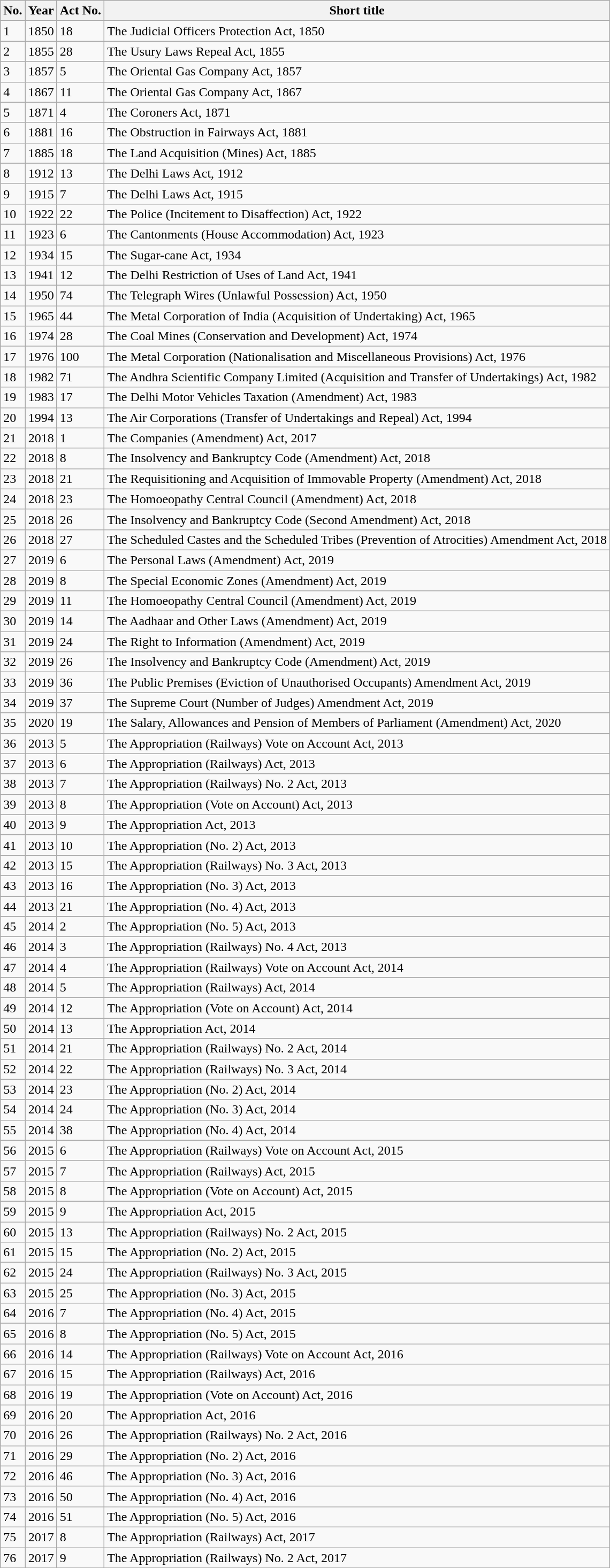<table class="wikitable">
<tr>
<th>No.</th>
<th>Year</th>
<th>Act No.</th>
<th>Short title</th>
</tr>
<tr>
<td>1</td>
<td>1850</td>
<td>18</td>
<td>The Judicial Officers Protection Act, 1850</td>
</tr>
<tr>
<td>2</td>
<td>1855</td>
<td>28</td>
<td>The Usury Laws Repeal Act, 1855</td>
</tr>
<tr>
<td>3</td>
<td>1857</td>
<td>5</td>
<td>The Oriental Gas Company Act, 1857</td>
</tr>
<tr>
<td>4</td>
<td>1867</td>
<td>11</td>
<td>The Oriental Gas Company Act, 1867</td>
</tr>
<tr>
<td>5</td>
<td>1871</td>
<td>4</td>
<td>The Coroners Act, 1871</td>
</tr>
<tr>
<td>6</td>
<td>1881</td>
<td>16</td>
<td>The Obstruction in Fairways Act, 1881</td>
</tr>
<tr>
<td>7</td>
<td>1885</td>
<td>18</td>
<td>The Land Acquisition (Mines) Act, 1885</td>
</tr>
<tr>
<td>8</td>
<td>1912</td>
<td>13</td>
<td>The Delhi Laws Act, 1912</td>
</tr>
<tr>
<td>9</td>
<td>1915</td>
<td>7</td>
<td>The Delhi Laws Act, 1915</td>
</tr>
<tr>
<td>10</td>
<td>1922</td>
<td>22</td>
<td>The Police (Incitement to Disaffection) Act, 1922</td>
</tr>
<tr>
<td>11</td>
<td>1923</td>
<td>6</td>
<td>The Cantonments (House Accommodation) Act, 1923</td>
</tr>
<tr>
<td>12</td>
<td>1934</td>
<td>15</td>
<td>The Sugar-cane Act, 1934</td>
</tr>
<tr>
<td>13</td>
<td>1941</td>
<td>12</td>
<td>The Delhi Restriction of Uses of Land Act, 1941</td>
</tr>
<tr>
<td>14</td>
<td>1950</td>
<td>74</td>
<td>The Telegraph Wires (Unlawful Possession) Act, 1950</td>
</tr>
<tr>
<td>15</td>
<td>1965</td>
<td>44</td>
<td>The Metal Corporation of India (Acquisition of Undertaking) Act, 1965</td>
</tr>
<tr>
<td>16</td>
<td>1974</td>
<td>28</td>
<td>The Coal Mines (Conservation and Development) Act, 1974</td>
</tr>
<tr>
<td>17</td>
<td>1976</td>
<td>100</td>
<td>The Metal Corporation (Nationalisation and Miscellaneous Provisions) Act, 1976</td>
</tr>
<tr>
<td>18</td>
<td>1982</td>
<td>71</td>
<td>The Andhra Scientific Company Limited (Acquisition and Transfer of Undertakings) Act, 1982</td>
</tr>
<tr>
<td>19</td>
<td>1983</td>
<td>17</td>
<td>The Delhi Motor Vehicles Taxation (Amendment) Act, 1983</td>
</tr>
<tr>
<td>20</td>
<td>1994</td>
<td>13</td>
<td>The Air Corporations (Transfer of Undertakings and Repeal) Act, 1994</td>
</tr>
<tr>
<td>21</td>
<td>2018</td>
<td>1</td>
<td>The Companies (Amendment) Act, 2017</td>
</tr>
<tr>
<td>22</td>
<td>2018</td>
<td>8</td>
<td>The Insolvency and Bankruptcy Code (Amendment) Act, 2018</td>
</tr>
<tr>
<td>23</td>
<td>2018</td>
<td>21</td>
<td>The Requisitioning and Acquisition of Immovable Property (Amendment) Act, 2018</td>
</tr>
<tr>
<td>24</td>
<td>2018</td>
<td>23</td>
<td>The Homoeopathy Central Council (Amendment) Act, 2018</td>
</tr>
<tr>
<td>25</td>
<td>2018</td>
<td>26</td>
<td>The Insolvency and Bankruptcy Code (Second Amendment) Act, 2018</td>
</tr>
<tr>
<td>26</td>
<td>2018</td>
<td>27</td>
<td>The Scheduled Castes and the Scheduled Tribes (Prevention of Atrocities) Amendment Act, 2018</td>
</tr>
<tr>
<td>27</td>
<td>2019</td>
<td>6</td>
<td>The Personal Laws (Amendment) Act, 2019</td>
</tr>
<tr>
<td>28</td>
<td>2019</td>
<td>8</td>
<td>The Special Economic Zones (Amendment) Act, 2019</td>
</tr>
<tr>
<td>29</td>
<td>2019</td>
<td>11</td>
<td>The Homoeopathy Central Council (Amendment) Act, 2019</td>
</tr>
<tr>
<td>30</td>
<td>2019</td>
<td>14</td>
<td>The Aadhaar and Other Laws (Amendment) Act, 2019</td>
</tr>
<tr>
<td>31</td>
<td>2019</td>
<td>24</td>
<td>The Right to Information (Amendment) Act, 2019</td>
</tr>
<tr>
<td>32</td>
<td>2019</td>
<td>26</td>
<td>The Insolvency and Bankruptcy Code (Amendment) Act, 2019</td>
</tr>
<tr>
<td>33</td>
<td>2019</td>
<td>36</td>
<td>The Public Premises (Eviction of Unauthorised Occupants) Amendment Act, 2019</td>
</tr>
<tr>
<td>34</td>
<td>2019</td>
<td>37</td>
<td>The Supreme Court (Number of Judges) Amendment Act, 2019</td>
</tr>
<tr>
<td>35</td>
<td>2020</td>
<td>19</td>
<td>The Salary, Allowances and Pension of Members of Parliament (Amendment) Act, 2020</td>
</tr>
<tr>
<td>36</td>
<td>2013</td>
<td>5</td>
<td>The Appropriation (Railways) Vote on Account Act, 2013</td>
</tr>
<tr>
<td>37</td>
<td>2013</td>
<td>6</td>
<td>The Appropriation (Railways) Act, 2013</td>
</tr>
<tr>
<td>38</td>
<td>2013</td>
<td>7</td>
<td>The Appropriation (Railways) No. 2 Act, 2013</td>
</tr>
<tr>
<td>39</td>
<td>2013</td>
<td>8</td>
<td>The Appropriation (Vote on Account) Act, 2013</td>
</tr>
<tr>
<td>40</td>
<td>2013</td>
<td>9</td>
<td>The Appropriation Act, 2013</td>
</tr>
<tr>
<td>41</td>
<td>2013</td>
<td>10</td>
<td>The Appropriation (No. 2) Act, 2013</td>
</tr>
<tr>
<td>42</td>
<td>2013</td>
<td>15</td>
<td>The Appropriation (Railways) No. 3 Act, 2013</td>
</tr>
<tr>
<td>43</td>
<td>2013</td>
<td>16</td>
<td>The Appropriation (No. 3) Act, 2013</td>
</tr>
<tr>
<td>44</td>
<td>2013</td>
<td>21</td>
<td>The Appropriation (No. 4) Act, 2013</td>
</tr>
<tr>
<td>45</td>
<td>2014</td>
<td>2</td>
<td>The Appropriation (No. 5) Act, 2013</td>
</tr>
<tr>
<td>46</td>
<td>2014</td>
<td>3</td>
<td>The Appropriation (Railways) No. 4 Act, 2013</td>
</tr>
<tr>
<td>47</td>
<td>2014</td>
<td>4</td>
<td>The Appropriation (Railways) Vote on Account Act, 2014</td>
</tr>
<tr>
<td>48</td>
<td>2014</td>
<td>5</td>
<td>The Appropriation (Railways) Act, 2014</td>
</tr>
<tr>
<td>49</td>
<td>2014</td>
<td>12</td>
<td>The Appropriation (Vote on Account) Act, 2014</td>
</tr>
<tr>
<td>50</td>
<td>2014</td>
<td>13</td>
<td>The Appropriation Act, 2014</td>
</tr>
<tr>
<td>51</td>
<td>2014</td>
<td>21</td>
<td>The Appropriation (Railways) No. 2 Act, 2014</td>
</tr>
<tr>
<td>52</td>
<td>2014</td>
<td>22</td>
<td>The Appropriation (Railways) No. 3 Act, 2014</td>
</tr>
<tr>
<td>53</td>
<td>2014</td>
<td>23</td>
<td>The Appropriation (No. 2) Act, 2014</td>
</tr>
<tr>
<td>54</td>
<td>2014</td>
<td>24</td>
<td>The Appropriation (No. 3) Act, 2014</td>
</tr>
<tr>
<td>55</td>
<td>2014</td>
<td>38</td>
<td>The Appropriation (No. 4) Act, 2014</td>
</tr>
<tr>
<td>56</td>
<td>2015</td>
<td>6</td>
<td>The Appropriation (Railways) Vote on Account Act, 2015</td>
</tr>
<tr>
<td>57</td>
<td>2015</td>
<td>7</td>
<td>The Appropriation (Railways) Act, 2015</td>
</tr>
<tr>
<td>58</td>
<td>2015</td>
<td>8</td>
<td>The Appropriation (Vote on Account) Act, 2015</td>
</tr>
<tr>
<td>59</td>
<td>2015</td>
<td>9</td>
<td>The Appropriation Act, 2015</td>
</tr>
<tr>
<td>60</td>
<td>2015</td>
<td>13</td>
<td>The Appropriation (Railways) No. 2 Act, 2015</td>
</tr>
<tr>
<td>61</td>
<td>2015</td>
<td>15</td>
<td>The Appropriation (No. 2) Act, 2015</td>
</tr>
<tr>
<td>62</td>
<td>2015</td>
<td>24</td>
<td>The Appropriation (Railways) No. 3 Act, 2015</td>
</tr>
<tr>
<td>63</td>
<td>2015</td>
<td>25</td>
<td>The Appropriation (No. 3) Act, 2015</td>
</tr>
<tr>
<td>64</td>
<td>2016</td>
<td>7</td>
<td>The Appropriation (No. 4) Act, 2015</td>
</tr>
<tr>
<td>65</td>
<td>2016</td>
<td>8</td>
<td>The Appropriation (No. 5) Act, 2015</td>
</tr>
<tr>
<td>66</td>
<td>2016</td>
<td>14</td>
<td>The Appropriation (Railways) Vote on Account Act, 2016</td>
</tr>
<tr>
<td>67</td>
<td>2016</td>
<td>15</td>
<td>The Appropriation (Railways) Act, 2016</td>
</tr>
<tr>
<td>68</td>
<td>2016</td>
<td>19</td>
<td>The Appropriation (Vote on Account) Act, 2016</td>
</tr>
<tr>
<td>69</td>
<td>2016</td>
<td>20</td>
<td>The Appropriation Act, 2016</td>
</tr>
<tr>
<td>70</td>
<td>2016</td>
<td>26</td>
<td>The Appropriation (Railways) No. 2 Act, 2016</td>
</tr>
<tr>
<td>71</td>
<td>2016</td>
<td>29</td>
<td>The Appropriation (No. 2) Act, 2016</td>
</tr>
<tr>
<td>72</td>
<td>2016</td>
<td>46</td>
<td>The Appropriation (No. 3) Act, 2016</td>
</tr>
<tr>
<td>73</td>
<td>2016</td>
<td>50</td>
<td>The Appropriation (No. 4) Act, 2016</td>
</tr>
<tr>
<td>74</td>
<td>2016</td>
<td>51</td>
<td>The Appropriation (No. 5) Act, 2016</td>
</tr>
<tr>
<td>75</td>
<td>2017</td>
<td>8</td>
<td>The Appropriation (Railways) Act, 2017</td>
</tr>
<tr>
<td>76</td>
<td>2017</td>
<td>9</td>
<td>The Appropriation (Railways) No. 2 Act, 2017</td>
</tr>
<tr>
</tr>
</table>
